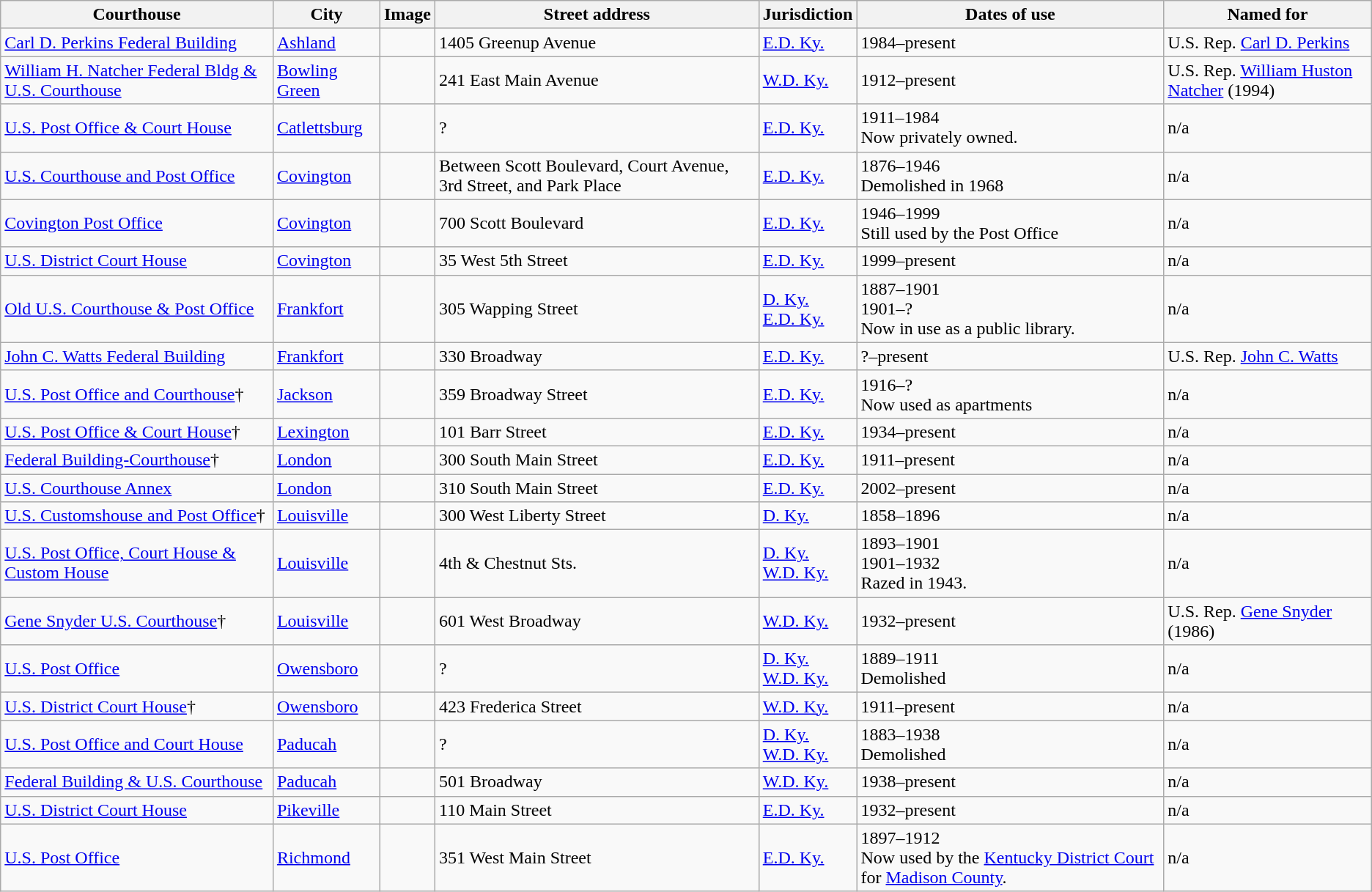<table class="wikitable sortable sticky-header sort-under">
<tr>
<th>Courthouse</th>
<th>City</th>
<th>Image</th>
<th>Street address</th>
<th>Jurisdiction</th>
<th>Dates of use</th>
<th>Named for</th>
</tr>
<tr>
<td><a href='#'>Carl D. Perkins Federal Building</a></td>
<td><a href='#'>Ashland</a></td>
<td></td>
<td>1405 Greenup Avenue</td>
<td><a href='#'>E.D. Ky.</a></td>
<td>1984–present</td>
<td>U.S. Rep. <a href='#'>Carl D. Perkins</a></td>
</tr>
<tr>
<td><a href='#'>William H. Natcher Federal Bldg & U.S. Courthouse</a></td>
<td><a href='#'>Bowling Green</a></td>
<td></td>
<td>241 East Main Avenue</td>
<td><a href='#'>W.D. Ky.</a></td>
<td>1912–present</td>
<td>U.S. Rep. <a href='#'>William Huston Natcher</a> (1994)</td>
</tr>
<tr>
<td><a href='#'>U.S. Post Office & Court House</a></td>
<td><a href='#'>Catlettsburg</a></td>
<td></td>
<td>?</td>
<td><a href='#'>E.D. Ky.</a></td>
<td>1911–1984<br>Now privately owned.</td>
<td>n/a</td>
</tr>
<tr>
<td><a href='#'>U.S. Courthouse and Post Office</a></td>
<td><a href='#'>Covington</a></td>
<td></td>
<td>Between Scott Boulevard, Court Avenue, 3rd Street, and Park Place</td>
<td><a href='#'>E.D. Ky.</a></td>
<td>1876–1946<br>Demolished in 1968</td>
<td>n/a</td>
</tr>
<tr>
<td><a href='#'>Covington Post Office</a></td>
<td><a href='#'>Covington</a></td>
<td></td>
<td>700 Scott Boulevard</td>
<td><a href='#'>E.D. Ky.</a></td>
<td>1946–1999<br>Still used by the Post Office</td>
<td>n/a</td>
</tr>
<tr>
<td><a href='#'>U.S. District Court House</a></td>
<td><a href='#'>Covington</a></td>
<td></td>
<td>35 West 5th Street</td>
<td><a href='#'>E.D. Ky.</a></td>
<td>1999–present</td>
<td>n/a</td>
</tr>
<tr>
<td><a href='#'>Old U.S. Courthouse & Post Office</a></td>
<td><a href='#'>Frankfort</a></td>
<td></td>
<td>305 Wapping Street</td>
<td><a href='#'>D. Ky.</a><br><a href='#'>E.D. Ky.</a></td>
<td>1887–1901<br>1901–?<br>Now in use as a public library.</td>
<td>n/a</td>
</tr>
<tr>
<td><a href='#'>John C. Watts Federal Building</a></td>
<td><a href='#'>Frankfort</a></td>
<td></td>
<td>330 Broadway</td>
<td><a href='#'>E.D. Ky.</a></td>
<td>?–present</td>
<td>U.S. Rep. <a href='#'>John C. Watts</a></td>
</tr>
<tr>
<td><a href='#'>U.S. Post Office and Courthouse</a>†</td>
<td><a href='#'>Jackson</a></td>
<td></td>
<td>359 Broadway Street</td>
<td><a href='#'>E.D. Ky.</a></td>
<td>1916–?<br>Now used as apartments</td>
<td>n/a</td>
</tr>
<tr>
<td><a href='#'>U.S. Post Office & Court House</a>†</td>
<td><a href='#'>Lexington</a></td>
<td></td>
<td>101 Barr Street</td>
<td><a href='#'>E.D. Ky.</a></td>
<td>1934–present</td>
<td>n/a</td>
</tr>
<tr>
<td><a href='#'>Federal Building-Courthouse</a>†</td>
<td><a href='#'>London</a></td>
<td></td>
<td>300 South Main Street</td>
<td><a href='#'>E.D. Ky.</a></td>
<td>1911–present</td>
<td>n/a</td>
</tr>
<tr>
<td><a href='#'>U.S. Courthouse Annex</a></td>
<td><a href='#'>London</a></td>
<td></td>
<td>310 South Main Street</td>
<td><a href='#'>E.D. Ky.</a></td>
<td>2002–present</td>
<td>n/a</td>
</tr>
<tr>
<td><a href='#'>U.S. Customshouse and Post Office</a>†</td>
<td><a href='#'>Louisville</a></td>
<td></td>
<td>300 West Liberty Street</td>
<td><a href='#'>D. Ky.</a></td>
<td>1858–1896</td>
<td>n/a</td>
</tr>
<tr>
<td><a href='#'>U.S. Post Office, Court House & Custom House</a></td>
<td><a href='#'>Louisville</a></td>
<td></td>
<td>4th & Chestnut Sts.</td>
<td><a href='#'>D. Ky.</a><br><a href='#'>W.D. Ky.</a></td>
<td>1893–1901<br>1901–1932<br>Razed in 1943.</td>
<td>n/a</td>
</tr>
<tr>
<td><a href='#'>Gene Snyder U.S. Courthouse</a>†</td>
<td><a href='#'>Louisville</a></td>
<td></td>
<td>601 West Broadway</td>
<td><a href='#'>W.D. Ky.</a></td>
<td>1932–present</td>
<td>U.S. Rep. <a href='#'>Gene Snyder</a> (1986)</td>
</tr>
<tr>
<td><a href='#'>U.S. Post Office</a></td>
<td><a href='#'>Owensboro</a></td>
<td></td>
<td>?</td>
<td><a href='#'>D. Ky.</a><br><a href='#'>W.D. Ky.</a></td>
<td>1889–1911<br>Demolished</td>
<td>n/a</td>
</tr>
<tr>
<td><a href='#'>U.S. District Court House</a>†</td>
<td><a href='#'>Owensboro</a></td>
<td></td>
<td>423 Frederica Street</td>
<td><a href='#'>W.D. Ky.</a></td>
<td>1911–present</td>
<td>n/a</td>
</tr>
<tr>
<td><a href='#'>U.S. Post Office and Court House</a></td>
<td><a href='#'>Paducah</a></td>
<td></td>
<td>?</td>
<td><a href='#'>D. Ky.</a><br><a href='#'>W.D. Ky.</a></td>
<td>1883–1938<br>Demolished</td>
<td>n/a</td>
</tr>
<tr>
<td><a href='#'>Federal Building & U.S. Courthouse</a></td>
<td><a href='#'>Paducah</a></td>
<td></td>
<td>501 Broadway</td>
<td><a href='#'>W.D. Ky.</a></td>
<td>1938–present</td>
<td>n/a</td>
</tr>
<tr>
<td><a href='#'>U.S. District Court House</a></td>
<td><a href='#'>Pikeville</a></td>
<td></td>
<td>110 Main Street</td>
<td><a href='#'>E.D. Ky.</a></td>
<td>1932–present</td>
<td>n/a</td>
</tr>
<tr>
<td><a href='#'>U.S. Post Office</a></td>
<td><a href='#'>Richmond</a></td>
<td></td>
<td>351 West Main Street</td>
<td><a href='#'>E.D. Ky.</a></td>
<td>1897–1912<br>Now used by the <a href='#'>Kentucky District Court</a> for <a href='#'>Madison County</a>.</td>
<td>n/a</td>
</tr>
</table>
